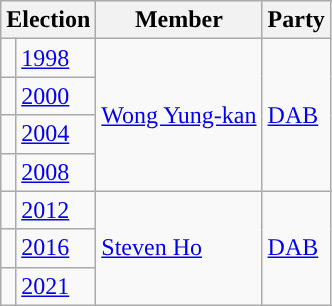<table class="wikitable">
<tr>
<th colspan="2">Election</th>
<th>Member</th>
<th>Party</th>
</tr>
<tr>
<td style="background-color: "></td>
<td><a href='#'>1998</a></td>
<td rowspan=4><a href='#'>Wong Yung-kan</a></td>
<td rowspan=4><a href='#'>DAB</a></td>
</tr>
<tr>
<td style="background-color: "></td>
<td><a href='#'>2000</a></td>
</tr>
<tr>
<td style="background-color: "></td>
<td><a href='#'>2004</a></td>
</tr>
<tr>
<td style="background-color: "></td>
<td><a href='#'>2008</a></td>
</tr>
<tr>
<td style="background-color: "></td>
<td><a href='#'>2012</a></td>
<td rowspan=3><a href='#'>Steven Ho</a></td>
<td rowspan=3><a href='#'>DAB</a></td>
</tr>
<tr>
<td style="background-color: "></td>
<td><a href='#'>2016</a></td>
</tr>
<tr>
<td style="background-color: "></td>
<td><a href='#'>2021</a></td>
</tr>
</table>
